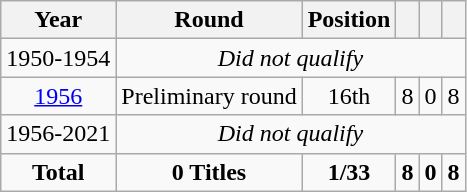<table class="wikitable" style="text-align: center;">
<tr>
<th>Year</th>
<th>Round</th>
<th>Position</th>
<th></th>
<th></th>
<th></th>
</tr>
<tr>
<td>1950-1954</td>
<td colspan=5 rowspan=1><em>Did not qualify</em></td>
</tr>
<tr>
<td> <a href='#'>1956</a></td>
<td>Preliminary round</td>
<td>16th</td>
<td>8</td>
<td>0</td>
<td>8</td>
</tr>
<tr>
<td>1956-2021</td>
<td colspan="5" rowspan="1"><em>Did not qualify</em></td>
</tr>
<tr>
<td colspan=1><strong>Total</strong></td>
<td><strong>0 Titles</strong></td>
<td><strong>1/33</strong></td>
<td><strong>8</strong></td>
<td><strong>0</strong></td>
<td><strong>8</strong></td>
</tr>
</table>
